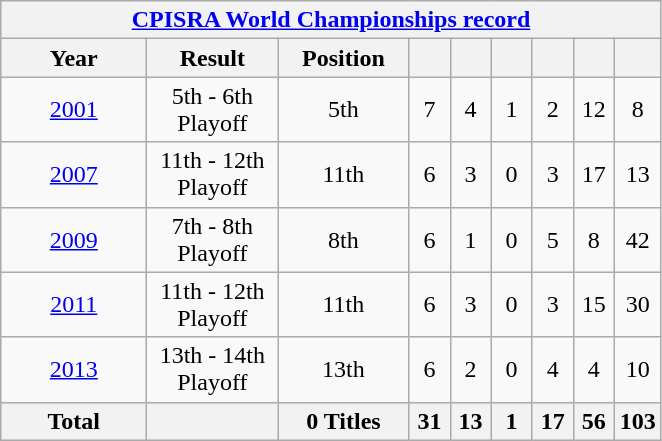<table class="wikitable" style="text-align: center;">
<tr>
<th colspan=9><a href='#'>CPISRA World Championships record</a></th>
</tr>
<tr>
<th width="90">Year</th>
<th width="80">Result</th>
<th width="80">Position</th>
<th width="20"></th>
<th width="20"></th>
<th width="20"></th>
<th width="20"></th>
<th width="20"></th>
<th width="20"></th>
</tr>
<tr>
<td> <a href='#'>2001</a></td>
<td>5th - 6th Playoff</td>
<td>5th</td>
<td>7</td>
<td>4</td>
<td>1</td>
<td>2</td>
<td>12</td>
<td>8</td>
</tr>
<tr>
<td> <a href='#'>2007</a></td>
<td>11th - 12th<br>Playoff</td>
<td>11th</td>
<td>6</td>
<td>3</td>
<td>0</td>
<td>3</td>
<td>17</td>
<td>13</td>
</tr>
<tr>
<td> <a href='#'>2009</a></td>
<td>7th - 8th<br>Playoff</td>
<td>8th</td>
<td>6</td>
<td>1</td>
<td>0</td>
<td>5</td>
<td>8</td>
<td>42</td>
</tr>
<tr>
<td> <a href='#'>2011</a></td>
<td>11th - 12th<br>Playoff</td>
<td>11th</td>
<td>6</td>
<td>3</td>
<td>0</td>
<td>3</td>
<td>15</td>
<td>30</td>
</tr>
<tr>
<td> <a href='#'>2013</a></td>
<td>13th - 14th Playoff</td>
<td>13th</td>
<td>6</td>
<td>2</td>
<td>0</td>
<td>4</td>
<td>4</td>
<td>10</td>
</tr>
<tr>
<th>Total</th>
<th></th>
<th>0 Titles</th>
<th>31</th>
<th>13</th>
<th>1</th>
<th>17</th>
<th>56</th>
<th>103</th>
</tr>
</table>
